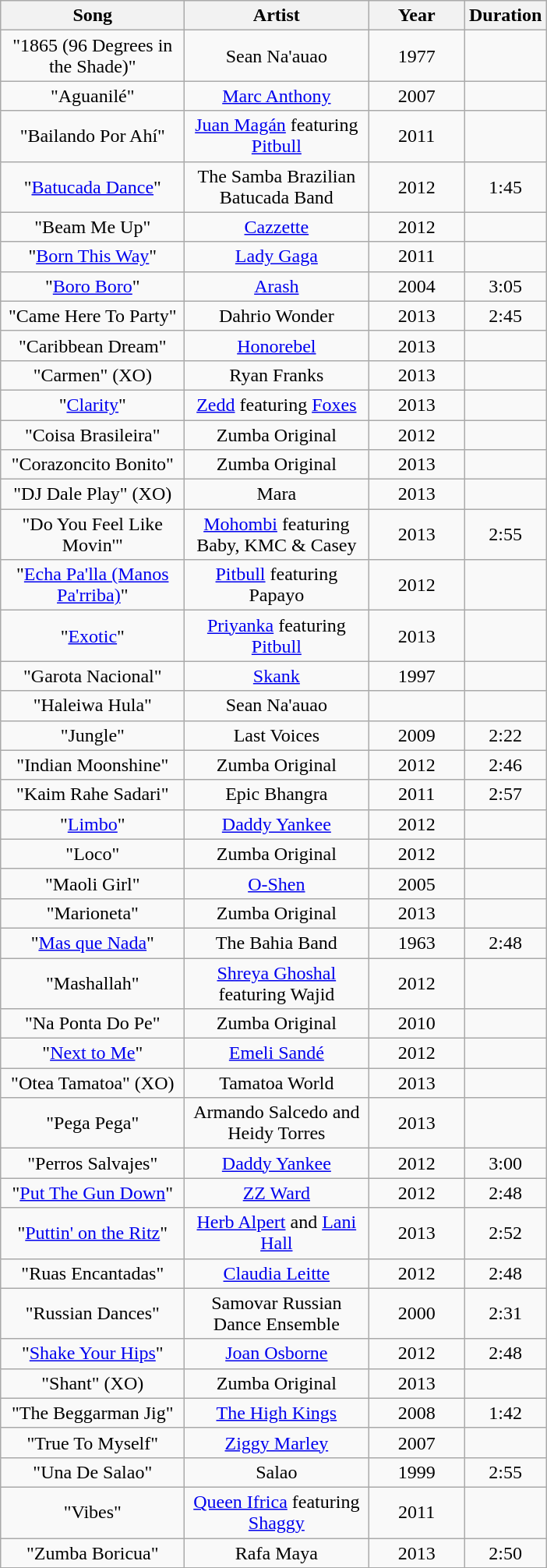<table class="wikitable sortable" style="text-align:center;">
<tr>
<th scope="col" style="width:150px;">Song</th>
<th scope="col" style="width:150px;">Artist</th>
<th scope="col" style="width:75px;">Year</th>
<th>Duration</th>
</tr>
<tr>
<td>"1865 (96 Degrees in the Shade)"</td>
<td>Sean Na'auao</td>
<td>1977</td>
<td></td>
</tr>
<tr>
<td>"Aguanilé"</td>
<td><a href='#'>Marc Anthony</a></td>
<td>2007</td>
<td></td>
</tr>
<tr>
<td>"Bailando Por Ahí"</td>
<td><a href='#'>Juan Magán</a> featuring <a href='#'>Pitbull</a></td>
<td>2011</td>
<td></td>
</tr>
<tr>
<td>"<a href='#'>Batucada Dance</a>"</td>
<td>The Samba Brazilian Batucada Band</td>
<td>2012</td>
<td>1:45</td>
</tr>
<tr>
<td>"Beam Me Up"</td>
<td><a href='#'>Cazzette</a></td>
<td>2012</td>
<td></td>
</tr>
<tr>
<td>"<a href='#'>Born This Way</a>"</td>
<td><a href='#'>Lady Gaga</a></td>
<td>2011</td>
<td></td>
</tr>
<tr>
<td>"<a href='#'>Boro Boro</a>"</td>
<td><a href='#'>Arash</a></td>
<td>2004</td>
<td>3:05</td>
</tr>
<tr>
<td>"Came Here To Party"</td>
<td>Dahrio Wonder</td>
<td>2013</td>
<td>2:45</td>
</tr>
<tr>
<td>"Caribbean Dream"</td>
<td><a href='#'>Honorebel</a></td>
<td>2013</td>
<td></td>
</tr>
<tr>
<td>"Carmen" (XO)</td>
<td>Ryan Franks</td>
<td>2013</td>
<td></td>
</tr>
<tr>
<td>"<a href='#'>Clarity</a>"</td>
<td><a href='#'>Zedd</a> featuring <a href='#'>Foxes</a></td>
<td>2013</td>
<td></td>
</tr>
<tr>
<td>"Coisa Brasileira"</td>
<td>Zumba Original</td>
<td>2012</td>
<td></td>
</tr>
<tr>
<td>"Corazoncito Bonito"</td>
<td>Zumba Original</td>
<td>2013</td>
<td></td>
</tr>
<tr>
<td>"DJ Dale Play" (XO)</td>
<td>Mara</td>
<td>2013</td>
<td></td>
</tr>
<tr>
<td>"Do You Feel Like Movin'"</td>
<td><a href='#'>Mohombi</a> featuring Baby, KMC & Casey</td>
<td>2013</td>
<td>2:55</td>
</tr>
<tr>
<td>"<a href='#'>Echa Pa'lla (Manos Pa'rriba)</a>"</td>
<td><a href='#'>Pitbull</a> featuring Papayo</td>
<td>2012</td>
<td></td>
</tr>
<tr>
<td>"<a href='#'>Exotic</a>"</td>
<td><a href='#'>Priyanka</a> featuring <a href='#'>Pitbull</a></td>
<td>2013</td>
<td></td>
</tr>
<tr>
<td>"Garota Nacional"</td>
<td><a href='#'>Skank</a></td>
<td>1997</td>
<td></td>
</tr>
<tr>
<td>"Haleiwa Hula"</td>
<td>Sean Na'auao</td>
<td></td>
<td></td>
</tr>
<tr>
<td>"Jungle"</td>
<td>Last Voices</td>
<td>2009</td>
<td>2:22</td>
</tr>
<tr>
<td>"Indian Moonshine"</td>
<td>Zumba Original</td>
<td>2012</td>
<td>2:46</td>
</tr>
<tr>
<td>"Kaim Rahe Sadari"</td>
<td>Epic Bhangra</td>
<td>2011</td>
<td>2:57</td>
</tr>
<tr>
<td>"<a href='#'>Limbo</a>"</td>
<td><a href='#'>Daddy Yankee</a></td>
<td>2012</td>
<td></td>
</tr>
<tr>
<td>"Loco"</td>
<td>Zumba Original</td>
<td>2012</td>
<td></td>
</tr>
<tr>
<td>"Maoli Girl"</td>
<td><a href='#'>O-Shen</a></td>
<td>2005</td>
<td></td>
</tr>
<tr>
<td>"Marioneta"</td>
<td>Zumba Original</td>
<td>2013</td>
<td></td>
</tr>
<tr>
<td>"<a href='#'>Mas que Nada</a>"</td>
<td>The Bahia Band</td>
<td>1963</td>
<td>2:48</td>
</tr>
<tr>
<td>"Mashallah"</td>
<td><a href='#'>Shreya Ghoshal</a> featuring Wajid</td>
<td>2012</td>
<td></td>
</tr>
<tr>
<td>"Na Ponta Do Pe"</td>
<td>Zumba Original</td>
<td>2010</td>
<td></td>
</tr>
<tr>
<td>"<a href='#'>Next to Me</a>"</td>
<td><a href='#'>Emeli Sandé</a></td>
<td>2012</td>
<td></td>
</tr>
<tr>
<td>"Otea Tamatoa" (XO)</td>
<td>Tamatoa World</td>
<td>2013</td>
<td></td>
</tr>
<tr>
<td>"Pega Pega"</td>
<td>Armando Salcedo and Heidy Torres</td>
<td>2013</td>
<td></td>
</tr>
<tr>
<td>"Perros Salvajes"</td>
<td><a href='#'>Daddy Yankee</a></td>
<td>2012</td>
<td>3:00</td>
</tr>
<tr>
<td>"<a href='#'>Put The Gun Down</a>"</td>
<td><a href='#'>ZZ Ward</a></td>
<td>2012</td>
<td>2:48</td>
</tr>
<tr>
<td>"<a href='#'>Puttin' on the Ritz</a>"</td>
<td><a href='#'>Herb Alpert</a> and <a href='#'>Lani Hall</a></td>
<td>2013</td>
<td>2:52</td>
</tr>
<tr>
<td>"Ruas Encantadas"</td>
<td><a href='#'>Claudia Leitte</a></td>
<td>2012</td>
<td>2:48</td>
</tr>
<tr>
<td>"Russian Dances"</td>
<td>Samovar Russian Dance Ensemble</td>
<td>2000</td>
<td>2:31</td>
</tr>
<tr>
<td>"<a href='#'>Shake Your Hips</a>"</td>
<td><a href='#'>Joan Osborne</a></td>
<td>2012</td>
<td>2:48</td>
</tr>
<tr>
<td>"Shant" (XO)</td>
<td>Zumba Original</td>
<td>2013</td>
<td></td>
</tr>
<tr>
<td>"The Beggarman Jig"</td>
<td><a href='#'>The High Kings</a></td>
<td>2008</td>
<td>1:42</td>
</tr>
<tr>
<td>"True To Myself"</td>
<td><a href='#'>Ziggy Marley</a></td>
<td>2007</td>
<td></td>
</tr>
<tr>
<td>"Una De Salao"</td>
<td>Salao</td>
<td>1999</td>
<td>2:55</td>
</tr>
<tr>
<td>"Vibes"</td>
<td><a href='#'>Queen Ifrica</a> featuring <a href='#'>Shaggy</a></td>
<td>2011</td>
<td></td>
</tr>
<tr>
<td>"Zumba Boricua"</td>
<td>Rafa Maya</td>
<td>2013</td>
<td>2:50</td>
</tr>
</table>
